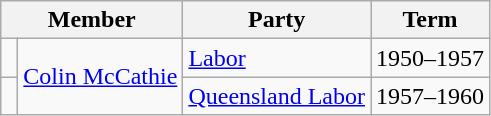<table class="wikitable">
<tr>
<th colspan="2">Member</th>
<th>Party</th>
<th>Term</th>
</tr>
<tr>
<td> </td>
<td rowspan= 2><a href='#'>Colin McCathie</a></td>
<td><a href='#'>Labor</a></td>
<td>1950–1957</td>
</tr>
<tr>
<td> </td>
<td><a href='#'>Queensland Labor</a></td>
<td>1957–1960</td>
</tr>
</table>
